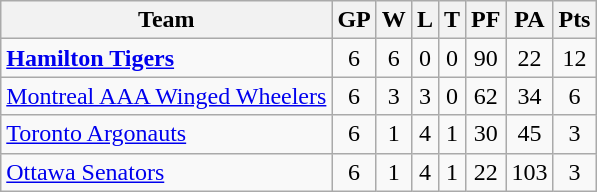<table class="wikitable">
<tr>
<th>Team</th>
<th>GP</th>
<th>W</th>
<th>L</th>
<th>T</th>
<th>PF</th>
<th>PA</th>
<th>Pts</th>
</tr>
<tr align="center">
<td align="left"><strong><a href='#'>Hamilton Tigers</a></strong></td>
<td>6</td>
<td>6</td>
<td>0</td>
<td>0</td>
<td>90</td>
<td>22</td>
<td>12</td>
</tr>
<tr align="center">
<td align="left"><a href='#'>Montreal AAA Winged Wheelers</a></td>
<td>6</td>
<td>3</td>
<td>3</td>
<td>0</td>
<td>62</td>
<td>34</td>
<td>6</td>
</tr>
<tr align="center">
<td align="left"><a href='#'>Toronto Argonauts</a></td>
<td>6</td>
<td>1</td>
<td>4</td>
<td>1</td>
<td>30</td>
<td>45</td>
<td>3</td>
</tr>
<tr align="center">
<td align="left"><a href='#'>Ottawa Senators</a></td>
<td>6</td>
<td>1</td>
<td>4</td>
<td>1</td>
<td>22</td>
<td>103</td>
<td>3</td>
</tr>
</table>
